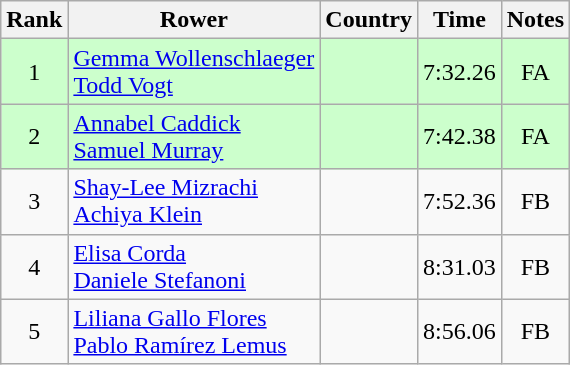<table class="wikitable" style="text-align:center">
<tr>
<th>Rank</th>
<th>Rower</th>
<th>Country</th>
<th>Time</th>
<th>Notes</th>
</tr>
<tr bgcolor=ccffcc>
<td>1</td>
<td align="left"><a href='#'>Gemma Wollenschlaeger</a><br><a href='#'>Todd Vogt</a></td>
<td align="left"></td>
<td>7:32.26</td>
<td>FA</td>
</tr>
<tr bgcolor=ccffcc>
<td>2</td>
<td align="left"><a href='#'>Annabel Caddick</a><br><a href='#'>Samuel Murray</a></td>
<td align="left"></td>
<td>7:42.38</td>
<td>FA</td>
</tr>
<tr>
<td>3</td>
<td align="left"><a href='#'>Shay-Lee Mizrachi</a><br><a href='#'>Achiya Klein</a></td>
<td align="left"></td>
<td>7:52.36</td>
<td>FB</td>
</tr>
<tr>
<td>4</td>
<td align="left"><a href='#'>Elisa Corda</a><br><a href='#'>Daniele Stefanoni</a></td>
<td align="left"></td>
<td>8:31.03</td>
<td>FB</td>
</tr>
<tr>
<td>5</td>
<td align="left"><a href='#'>Liliana Gallo Flores</a><br><a href='#'>Pablo Ramírez Lemus</a></td>
<td align="left"></td>
<td>8:56.06</td>
<td>FB</td>
</tr>
</table>
